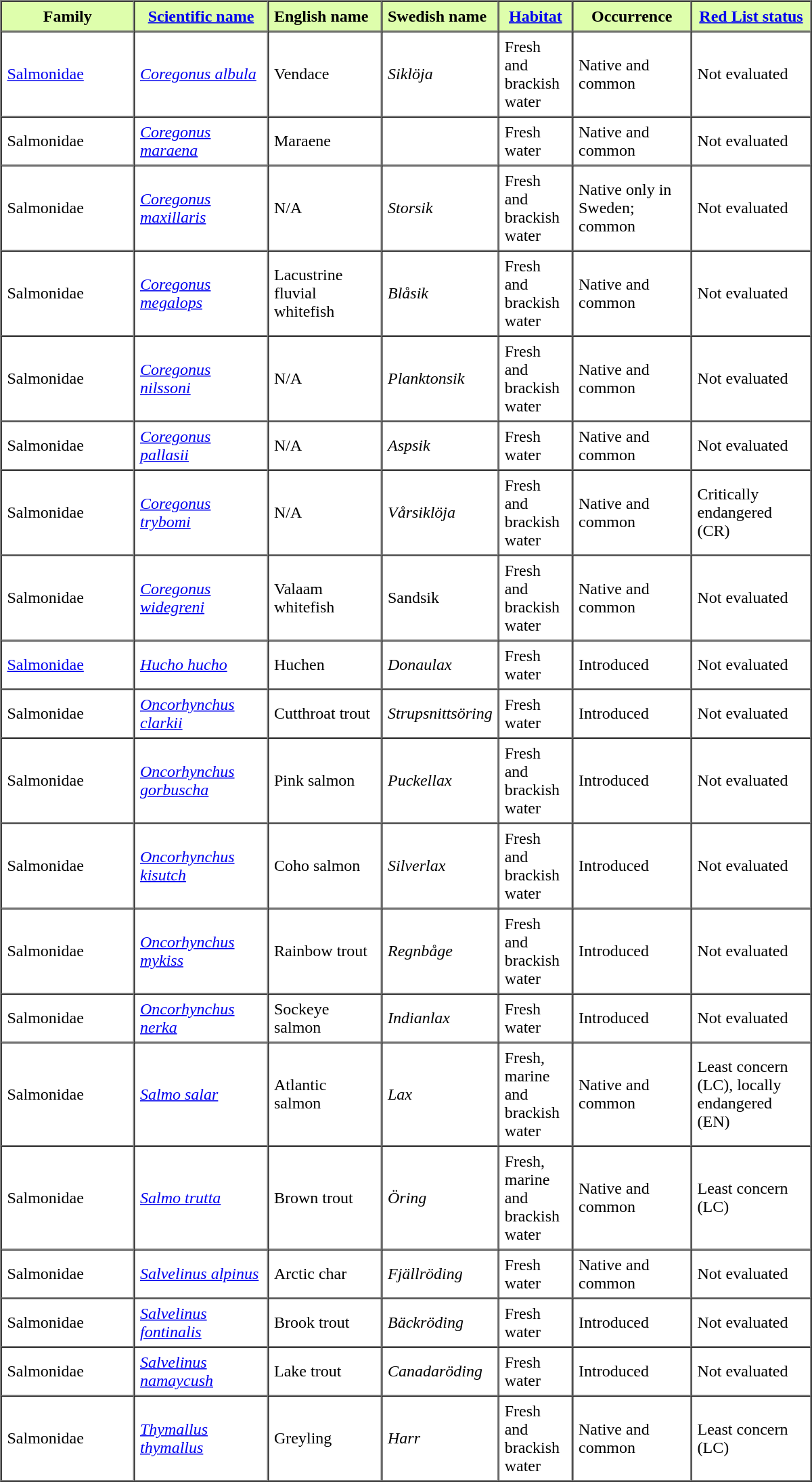<table style="width:800px" border=1 cellspacing=0 cellpadding=5>
<tr bgcolor="#defeac">
<th width=119>Family</th>
<th width=120><a href='#'>Scientific name</a></th>
<td width=100><strong>English name</strong></td>
<td width=100><strong>Swedish name</strong></td>
<th><a href='#'>Habitat</a></th>
<th width=105>Occurrence</th>
<th width=106 nowrap="nowrap"><a href='#'>Red List status</a></th>
</tr>
<tr>
<td><a href='#'>Salmonidae</a></td>
<td><em><a href='#'>Coregonus albula</a></em></td>
<td>Vendace</td>
<td><em>Siklöja</em></td>
<td>Fresh and brackish water</td>
<td>Native and common</td>
<td>Not evaluated</td>
</tr>
<tr>
<td>Salmonidae</td>
<td><em><a href='#'>Coregonus maraena</a></em></td>
<td>Maraene</td>
<td></td>
<td>Fresh water</td>
<td>Native and common</td>
<td>Not evaluated</td>
</tr>
<tr>
<td>Salmonidae</td>
<td><em><a href='#'>Coregonus maxillaris</a></em></td>
<td>N/A</td>
<td><em>Storsik</em></td>
<td>Fresh and brackish water</td>
<td>Native only in Sweden; common</td>
<td>Not evaluated</td>
</tr>
<tr>
<td>Salmonidae</td>
<td><em><a href='#'>Coregonus megalops</a></em></td>
<td>Lacustrine fluvial whitefish</td>
<td><em>Blåsik</em></td>
<td>Fresh and brackish water</td>
<td>Native and common</td>
<td>Not evaluated</td>
</tr>
<tr>
<td>Salmonidae</td>
<td><em><a href='#'>Coregonus nilssoni</a></em></td>
<td>N/A</td>
<td><em>Planktonsik</em></td>
<td>Fresh and brackish water</td>
<td>Native and common</td>
<td>Not evaluated</td>
</tr>
<tr>
<td>Salmonidae</td>
<td><em><a href='#'>Coregonus pallasii</a></em></td>
<td>N/A</td>
<td><em>Aspsik</em></td>
<td>Fresh water</td>
<td>Native and common</td>
<td>Not evaluated</td>
</tr>
<tr>
<td>Salmonidae</td>
<td><em><a href='#'>Coregonus trybomi</a></em></td>
<td>N/A</td>
<td><em>Vårsiklöja</em></td>
<td>Fresh and brackish water</td>
<td>Native and common</td>
<td>Critically endangered (CR)</td>
</tr>
<tr>
<td>Salmonidae</td>
<td><em><a href='#'>Coregonus widegreni</a></em></td>
<td>Valaam whitefish</td>
<td>Sandsik</td>
<td>Fresh and brackish water</td>
<td>Native and common</td>
<td>Not evaluated</td>
</tr>
<tr>
<td><a href='#'>Salmonidae</a></td>
<td><em><a href='#'>Hucho hucho</a></em></td>
<td>Huchen</td>
<td><em>Donaulax</em></td>
<td>Fresh water</td>
<td>Introduced</td>
<td>Not evaluated</td>
</tr>
<tr>
<td>Salmonidae</td>
<td><em><a href='#'>Oncorhynchus clarkii</a></em></td>
<td>Cutthroat trout</td>
<td><em>Strupsnittsöring</em></td>
<td>Fresh water</td>
<td>Introduced</td>
<td>Not evaluated</td>
</tr>
<tr>
<td>Salmonidae</td>
<td><em><a href='#'>Oncorhynchus gorbuscha</a></em></td>
<td>Pink salmon</td>
<td><em>Puckellax</em></td>
<td>Fresh and brackish water</td>
<td>Introduced</td>
<td>Not evaluated</td>
</tr>
<tr>
<td>Salmonidae</td>
<td><em><a href='#'>Oncorhynchus kisutch</a></em></td>
<td>Coho salmon</td>
<td><em>Silverlax</em></td>
<td>Fresh and brackish water</td>
<td>Introduced</td>
<td>Not evaluated</td>
</tr>
<tr>
<td>Salmonidae</td>
<td><em><a href='#'>Oncorhynchus mykiss</a></em></td>
<td>Rainbow trout</td>
<td><em>Regnbåge</em></td>
<td>Fresh and brackish water</td>
<td>Introduced</td>
<td>Not evaluated</td>
</tr>
<tr>
<td>Salmonidae</td>
<td><em><a href='#'>Oncorhynchus nerka</a></em></td>
<td>Sockeye salmon</td>
<td><em>Indianlax</em></td>
<td>Fresh water</td>
<td>Introduced</td>
<td>Not evaluated</td>
</tr>
<tr>
<td>Salmonidae</td>
<td><em><a href='#'>Salmo salar</a></em></td>
<td>Atlantic salmon</td>
<td><em>Lax</em></td>
<td>Fresh, marine and brackish water</td>
<td>Native and common</td>
<td>Least concern (LC), locally endangered (EN)</td>
</tr>
<tr>
<td>Salmonidae</td>
<td><em><a href='#'>Salmo trutta</a></em></td>
<td>Brown trout</td>
<td><em>Öring</em></td>
<td>Fresh, marine and brackish water</td>
<td>Native and common</td>
<td>Least concern (LC)</td>
</tr>
<tr>
<td>Salmonidae</td>
<td><em><a href='#'>Salvelinus alpinus</a></em></td>
<td>Arctic char</td>
<td><em>Fjällröding</em></td>
<td>Fresh water</td>
<td>Native and common</td>
<td>Not evaluated</td>
</tr>
<tr>
<td>Salmonidae</td>
<td><em><a href='#'>Salvelinus fontinalis</a></em></td>
<td>Brook trout</td>
<td><em>Bäckröding</em></td>
<td>Fresh water</td>
<td>Introduced</td>
<td>Not evaluated</td>
</tr>
<tr>
<td>Salmonidae</td>
<td><em><a href='#'>Salvelinus namaycush</a></em></td>
<td>Lake trout</td>
<td><em>Canadaröding</em></td>
<td>Fresh water</td>
<td>Introduced</td>
<td>Not evaluated</td>
</tr>
<tr>
<td>Salmonidae</td>
<td><em><a href='#'>Thymallus thymallus</a></em></td>
<td>Greyling</td>
<td><em>Harr</em></td>
<td>Fresh and brackish water</td>
<td>Native and common</td>
<td>Least concern (LC)</td>
</tr>
</table>
